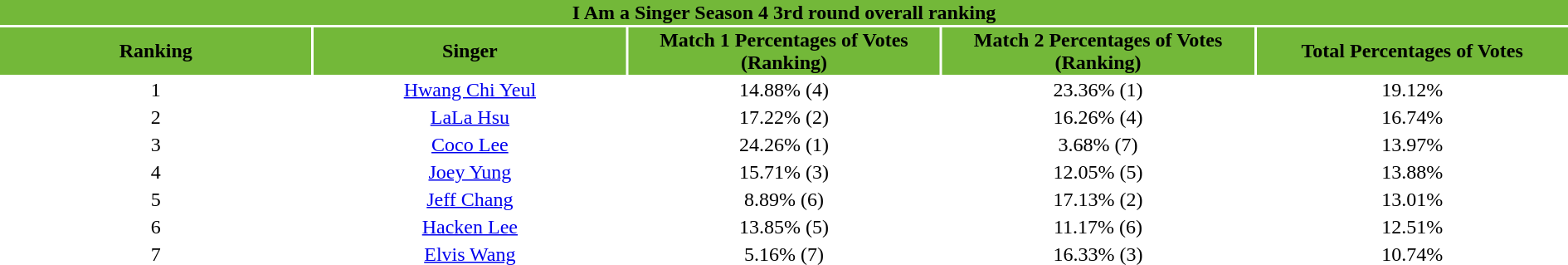<table class="wikitalble" width="100%" style="text-align:center">
<tr align=center style="background:#73B839">
<td colspan="5"><div><strong>I Am a Singer Season 4 3rd round overall ranking</strong></div></td>
</tr>
<tr align=center style="background:#73B839">
<td style="width:20%"><strong>Ranking</strong></td>
<td style="width:20%"><strong>Singer</strong></td>
<td style="width:20%"><strong>Match 1 Percentages of Votes (Ranking)</strong></td>
<td style="width:20%"><strong>Match 2 Percentages of Votes (Ranking)</strong></td>
<td style="width:20%"><strong>Total Percentages of Votes</strong></td>
</tr>
<tr>
<td>1</td>
<td><a href='#'>Hwang Chi Yeul</a></td>
<td>14.88% (4)</td>
<td>23.36% (1)</td>
<td>19.12%</td>
</tr>
<tr>
<td>2</td>
<td><a href='#'>LaLa Hsu</a></td>
<td>17.22% (2)</td>
<td>16.26% (4) </td>
<td>16.74%</td>
</tr>
<tr>
<td>3</td>
<td><a href='#'>Coco Lee</a></td>
<td>24.26% (1)</td>
<td>3.68% (7)</td>
<td>13.97%</td>
</tr>
<tr>
<td>4</td>
<td><a href='#'>Joey Yung</a></td>
<td>15.71% (3)</td>
<td>12.05% (5)</td>
<td>13.88%</td>
</tr>
<tr>
<td>5</td>
<td><a href='#'>Jeff Chang</a></td>
<td>8.89% (6)</td>
<td>17.13% (2)</td>
<td>13.01%</td>
</tr>
<tr>
<td>6</td>
<td><a href='#'>Hacken Lee</a></td>
<td>13.85% (5)</td>
<td>11.17% (6)</td>
<td>12.51%</td>
</tr>
<tr>
<td>7</td>
<td><a href='#'>Elvis Wang</a></td>
<td>5.16% (7)</td>
<td>16.33% (3)</td>
<td>10.74%</td>
</tr>
</table>
